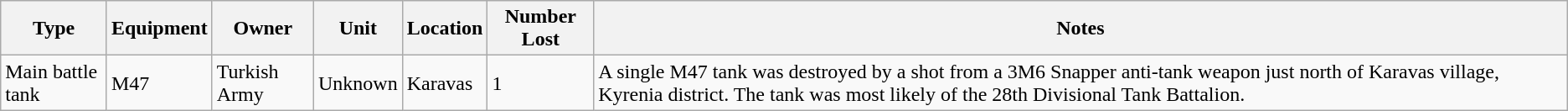<table class="wikitable">
<tr>
<th>Type</th>
<th>Equipment</th>
<th>Owner</th>
<th>Unit</th>
<th>Location</th>
<th>Number Lost</th>
<th>Notes</th>
</tr>
<tr>
<td>Main battle tank</td>
<td>M47</td>
<td>Turkish Army</td>
<td>Unknown</td>
<td>Karavas</td>
<td>1</td>
<td>A single M47 tank was destroyed by a shot from a 3M6 Snapper anti-tank weapon just north of Karavas village, Kyrenia district. The tank was most likely of the 28th Divisional Tank Battalion.</td>
</tr>
</table>
